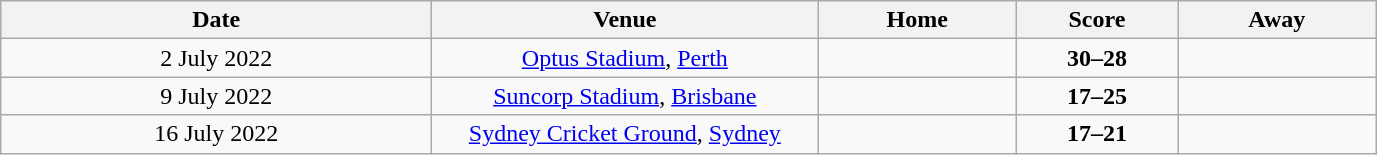<table class="wikitable" style="text-align:center">
<tr>
<th style="width:280px">Date</th>
<th style="width:250px">Venue</th>
<th style="width:125px">Home</th>
<th style="width:100px">Score</th>
<th style="width:125px">Away</th>
</tr>
<tr>
<td>2 July 2022</td>
<td><a href='#'>Optus Stadium</a>, <a href='#'>Perth</a></td>
<td><strong></strong></td>
<td><strong>30–28</strong></td>
<td></td>
</tr>
<tr>
<td>9 July 2022</td>
<td><a href='#'>Suncorp Stadium</a>, <a href='#'>Brisbane</a></td>
<td></td>
<td><strong>17–25</strong></td>
<td><strong></strong></td>
</tr>
<tr>
<td>16 July 2022</td>
<td><a href='#'>Sydney Cricket Ground</a>, <a href='#'>Sydney</a></td>
<td></td>
<td><strong>17–21</strong></td>
<td><strong></strong></td>
</tr>
</table>
